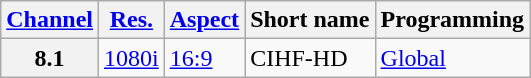<table class="wikitable">
<tr>
<th><a href='#'>Channel</a></th>
<th><a href='#'>Res.</a></th>
<th><a href='#'>Aspect</a></th>
<th>Short name</th>
<th>Programming</th>
</tr>
<tr>
<th scope = "row">8.1</th>
<td><a href='#'>1080i</a></td>
<td><a href='#'>16:9</a></td>
<td>CIHF-HD</td>
<td><a href='#'>Global</a></td>
</tr>
</table>
